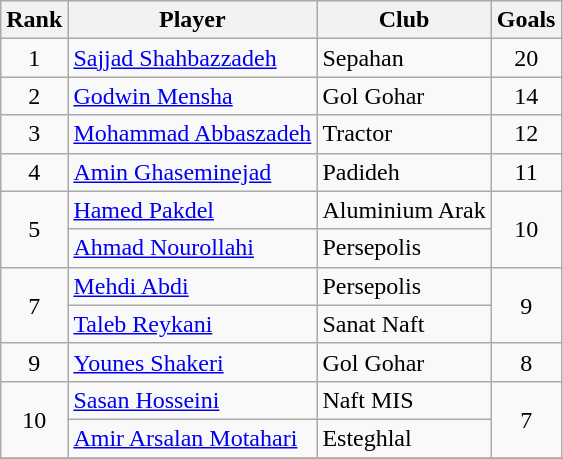<table class="wikitable">
<tr>
<th>Rank</th>
<th>Player</th>
<th>Club</th>
<th>Goals</th>
</tr>
<tr>
<td rowspan=1 align="center">1</td>
<td> <a href='#'>Sajjad Shahbazzadeh</a></td>
<td>Sepahan</td>
<td rowspan=1 align="center">20</td>
</tr>
<tr>
<td rowspan=1 align="center">2</td>
<td> <a href='#'>Godwin Mensha</a></td>
<td>Gol Gohar</td>
<td rowspan=1 align="center">14</td>
</tr>
<tr>
<td rowspan=1 align="center">3</td>
<td> <a href='#'>Mohammad Abbaszadeh</a></td>
<td>Tractor</td>
<td rowspan=1 align="center">12</td>
</tr>
<tr>
<td rowspan=1 align="center">4</td>
<td> <a href='#'>Amin Ghaseminejad</a></td>
<td>Padideh</td>
<td rowspan=1 align="center">11</td>
</tr>
<tr>
<td rowspan=2 align="center">5</td>
<td> <a href='#'>Hamed Pakdel</a></td>
<td>Aluminium Arak</td>
<td rowspan=2 align="center">10</td>
</tr>
<tr>
<td> <a href='#'>Ahmad Nourollahi</a></td>
<td>Persepolis</td>
</tr>
<tr>
<td rowspan="2" align="center">7</td>
<td> <a href='#'>Mehdi Abdi</a></td>
<td>Persepolis</td>
<td rowspan="2" align="center">9</td>
</tr>
<tr>
<td> <a href='#'>Taleb Reykani</a></td>
<td>Sanat Naft</td>
</tr>
<tr>
<td rowspan="1" align="center">9</td>
<td> <a href='#'>Younes Shakeri</a></td>
<td>Gol Gohar</td>
<td rowspan="1" align="center">8</td>
</tr>
<tr>
<td rowspan="2" align="center">10</td>
<td> <a href='#'>Sasan Hosseini</a></td>
<td>Naft MIS</td>
<td rowspan="2" align="center">7</td>
</tr>
<tr>
<td> <a href='#'>Amir Arsalan Motahari</a></td>
<td>Esteghlal</td>
</tr>
<tr>
</tr>
</table>
